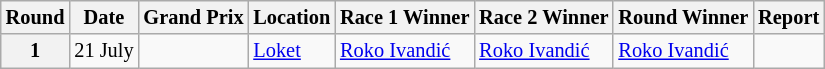<table class="wikitable" style="font-size: 85%;">
<tr>
<th>Round</th>
<th>Date</th>
<th>Grand Prix</th>
<th>Location</th>
<th>Race 1 Winner</th>
<th>Race 2 Winner</th>
<th>Round Winner</th>
<th>Report</th>
</tr>
<tr>
<th>1</th>
<td>21 July</td>
<td></td>
<td><a href='#'>Loket</a></td>
<td> <a href='#'>Roko Ivandić</a></td>
<td> <a href='#'>Roko Ivandić</a></td>
<td> <a href='#'>Roko Ivandić</a></td>
<td></td>
</tr>
</table>
